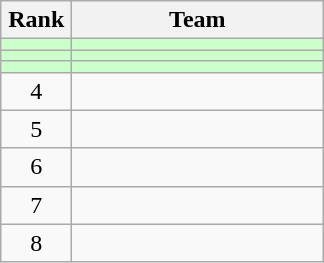<table class=wikitable style="text-align:center;">
<tr>
<th width=40>Rank</th>
<th width=160>Team</th>
</tr>
<tr bgcolor="#ccffcc">
<td></td>
<td align=left></td>
</tr>
<tr bgcolor="#ccffcc">
<td></td>
<td align=left></td>
</tr>
<tr bgcolor="#ccffcc">
<td></td>
<td align=left></td>
</tr>
<tr>
<td>4</td>
<td align=left></td>
</tr>
<tr>
<td>5</td>
<td align=left></td>
</tr>
<tr>
<td>6</td>
<td align=left></td>
</tr>
<tr>
<td>7</td>
<td align=left></td>
</tr>
<tr>
<td>8</td>
<td align=left></td>
</tr>
</table>
